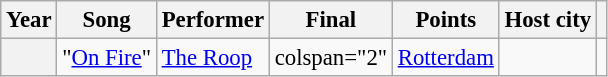<table class="wikitable plainrowheaders" style="font-size: 95%">
<tr>
<th scope="col">Year</th>
<th scope="col">Song</th>
<th scope="col">Performer</th>
<th scope="col">Final</th>
<th scope="col">Points</th>
<th scope="col">Host city</th>
<th scope="col"></th>
</tr>
<tr>
<th scope="row"></th>
<td>"<a href='#'>On Fire</a>"</td>
<td><a href='#'>The Roop</a></td>
<td>colspan="2" </td>
<td> <a href='#'>Rotterdam</a></td>
<td style="text-align: center;"></td>
</tr>
</table>
